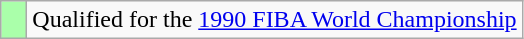<table class="wikitable">
<tr>
<td width=10px bgcolor="#aaffaa"></td>
<td>Qualified for the <a href='#'>1990 FIBA World Championship</a></td>
</tr>
</table>
